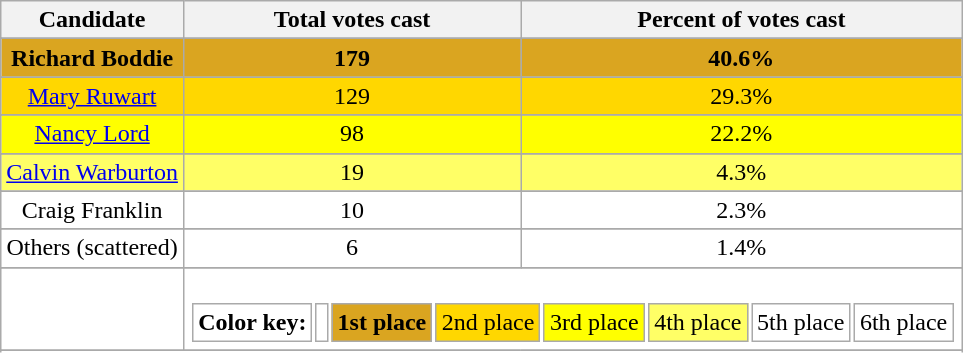<table class="wikitable" style="text-align:center;">
<tr>
<th>Candidate</th>
<th>Total votes cast</th>
<th>Percent of votes cast</th>
</tr>
<tr>
</tr>
<tr bgcolor="Goldenrod">
<td><strong>Richard Boddie</strong></td>
<td bgcolor="Goldenrod"><strong>179</strong></td>
<td><strong>40.6%</strong></td>
</tr>
<tr>
</tr>
<tr bgcolor="Gold">
<td><a href='#'>Mary Ruwart</a></td>
<td bgcolor="Gold">129</td>
<td>29.3%</td>
</tr>
<tr>
</tr>
<tr bgcolor="Yellow">
<td><a href='#'>Nancy Lord</a></td>
<td bgcolor="Yellow">98</td>
<td>22.2%</td>
</tr>
<tr>
</tr>
<tr bgcolor="#FFFF66">
<td><a href='#'>Calvin Warburton</a></td>
<td bgcolor="#FFFF66">19</td>
<td>4.3%</td>
</tr>
<tr>
</tr>
<tr bgcolor="White">
<td>Craig Franklin</td>
<td bgcolor="White">10</td>
<td>2.3%</td>
</tr>
<tr>
</tr>
<tr bgcolor="White">
<td>Others (scattered)</td>
<td>6</td>
<td>1.4%</td>
</tr>
<tr>
</tr>
<tr bgcolor="#FFFFFF">
<td></td>
<td colspan="5"><br><table align="left">
<tr>
<td><strong>Color key:</strong></td>
<td></td>
<td bgcolor="Goldenrod"><strong>1st place</strong></td>
<td bgcolor="Gold">2nd place</td>
<td bgcolor="Yellow">3rd place</td>
<td bgcolor="#FFFF66">4th place</td>
<td bgcolor="white">5th place</td>
<td bg color="white">6th place</td>
</tr>
</table>
</td>
</tr>
<tr>
</tr>
<tr>
</tr>
</table>
